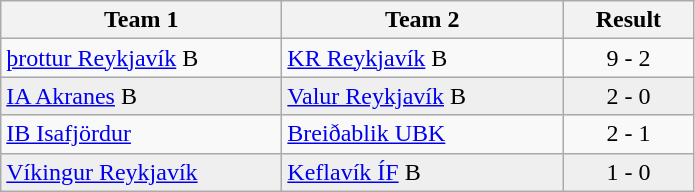<table class="wikitable">
<tr>
<th width="180">Team 1</th>
<th width="180">Team 2</th>
<th width="80">Result</th>
</tr>
<tr>
<td><a href='#'>þrottur Reykjavík</a> B</td>
<td><a href='#'>KR Reykjavík</a> B</td>
<td align="center">9 - 2</td>
</tr>
<tr style="background:#EFEFEF">
<td><a href='#'>IA Akranes</a> B</td>
<td><a href='#'>Valur Reykjavík</a> B</td>
<td align="center">2 - 0</td>
</tr>
<tr>
<td><a href='#'>IB Isafjördur</a></td>
<td><a href='#'>Breiðablik UBK</a></td>
<td align="center">2 - 1</td>
</tr>
<tr style="background:#EFEFEF">
<td><a href='#'>Víkingur Reykjavík</a></td>
<td><a href='#'>Keflavík ÍF</a> B</td>
<td align="center">1 - 0</td>
</tr>
</table>
